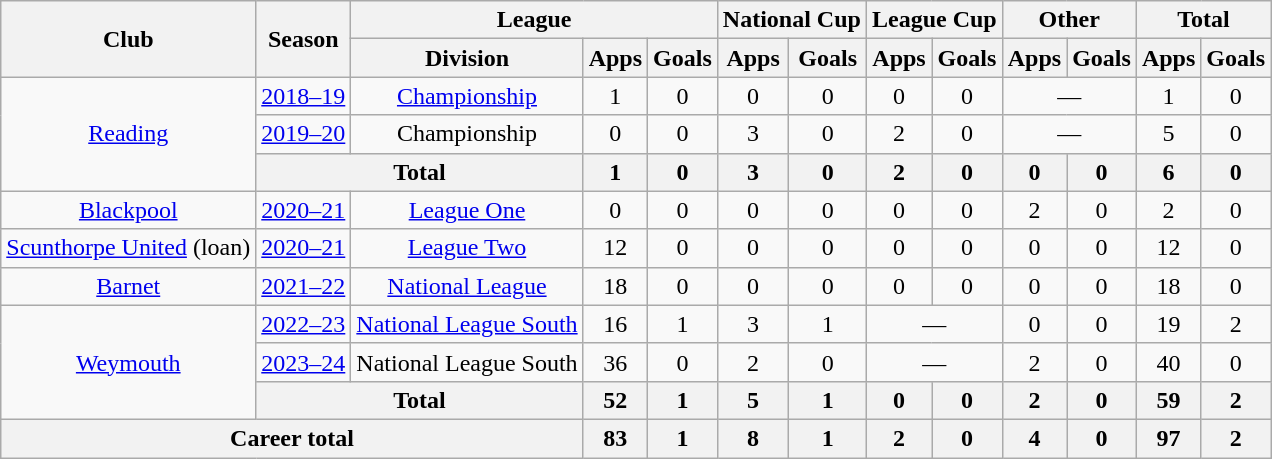<table class="wikitable" style="text-align: center;">
<tr>
<th rowspan="2">Club</th>
<th rowspan="2">Season</th>
<th colspan="3">League</th>
<th colspan="2">National Cup</th>
<th colspan="2">League Cup</th>
<th colspan="2">Other</th>
<th colspan="2">Total</th>
</tr>
<tr>
<th>Division</th>
<th>Apps</th>
<th>Goals</th>
<th>Apps</th>
<th>Goals</th>
<th>Apps</th>
<th>Goals</th>
<th>Apps</th>
<th>Goals</th>
<th>Apps</th>
<th>Goals</th>
</tr>
<tr>
<td rowspan="3"><a href='#'>Reading</a></td>
<td><a href='#'>2018–19</a></td>
<td><a href='#'>Championship</a></td>
<td>1</td>
<td>0</td>
<td>0</td>
<td>0</td>
<td>0</td>
<td>0</td>
<td colspan="2">—</td>
<td>1</td>
<td>0</td>
</tr>
<tr>
<td><a href='#'>2019–20</a></td>
<td>Championship</td>
<td>0</td>
<td>0</td>
<td>3</td>
<td>0</td>
<td>2</td>
<td>0</td>
<td colspan="2">—</td>
<td>5</td>
<td>0</td>
</tr>
<tr>
<th colspan="2">Total</th>
<th>1</th>
<th>0</th>
<th>3</th>
<th>0</th>
<th>2</th>
<th>0</th>
<th>0</th>
<th>0</th>
<th>6</th>
<th>0</th>
</tr>
<tr>
<td><a href='#'>Blackpool</a></td>
<td><a href='#'>2020–21</a></td>
<td><a href='#'>League One</a></td>
<td>0</td>
<td>0</td>
<td>0</td>
<td>0</td>
<td>0</td>
<td>0</td>
<td>2</td>
<td>0</td>
<td>2</td>
<td>0</td>
</tr>
<tr>
<td><a href='#'>Scunthorpe United</a> (loan)</td>
<td><a href='#'>2020–21</a></td>
<td><a href='#'>League Two</a></td>
<td>12</td>
<td>0</td>
<td>0</td>
<td>0</td>
<td>0</td>
<td>0</td>
<td>0</td>
<td>0</td>
<td>12</td>
<td>0</td>
</tr>
<tr>
<td><a href='#'>Barnet</a></td>
<td><a href='#'>2021–22</a></td>
<td><a href='#'>National League</a></td>
<td>18</td>
<td>0</td>
<td>0</td>
<td>0</td>
<td>0</td>
<td>0</td>
<td>0</td>
<td>0</td>
<td>18</td>
<td>0</td>
</tr>
<tr>
<td rowspan="3"><a href='#'>Weymouth</a></td>
<td><a href='#'>2022–23</a></td>
<td><a href='#'>National League South</a></td>
<td>16</td>
<td>1</td>
<td>3</td>
<td>1</td>
<td colspan="2">—</td>
<td>0</td>
<td>0</td>
<td>19</td>
<td>2</td>
</tr>
<tr>
<td><a href='#'>2023–24</a></td>
<td>National League South</td>
<td>36</td>
<td>0</td>
<td>2</td>
<td>0</td>
<td colspan="2">—</td>
<td>2</td>
<td>0</td>
<td>40</td>
<td>0</td>
</tr>
<tr>
<th colspan="2">Total</th>
<th>52</th>
<th>1</th>
<th>5</th>
<th>1</th>
<th>0</th>
<th>0</th>
<th>2</th>
<th>0</th>
<th>59</th>
<th>2</th>
</tr>
<tr>
<th colspan="3">Career total</th>
<th>83</th>
<th>1</th>
<th>8</th>
<th>1</th>
<th>2</th>
<th>0</th>
<th>4</th>
<th>0</th>
<th>97</th>
<th>2</th>
</tr>
</table>
